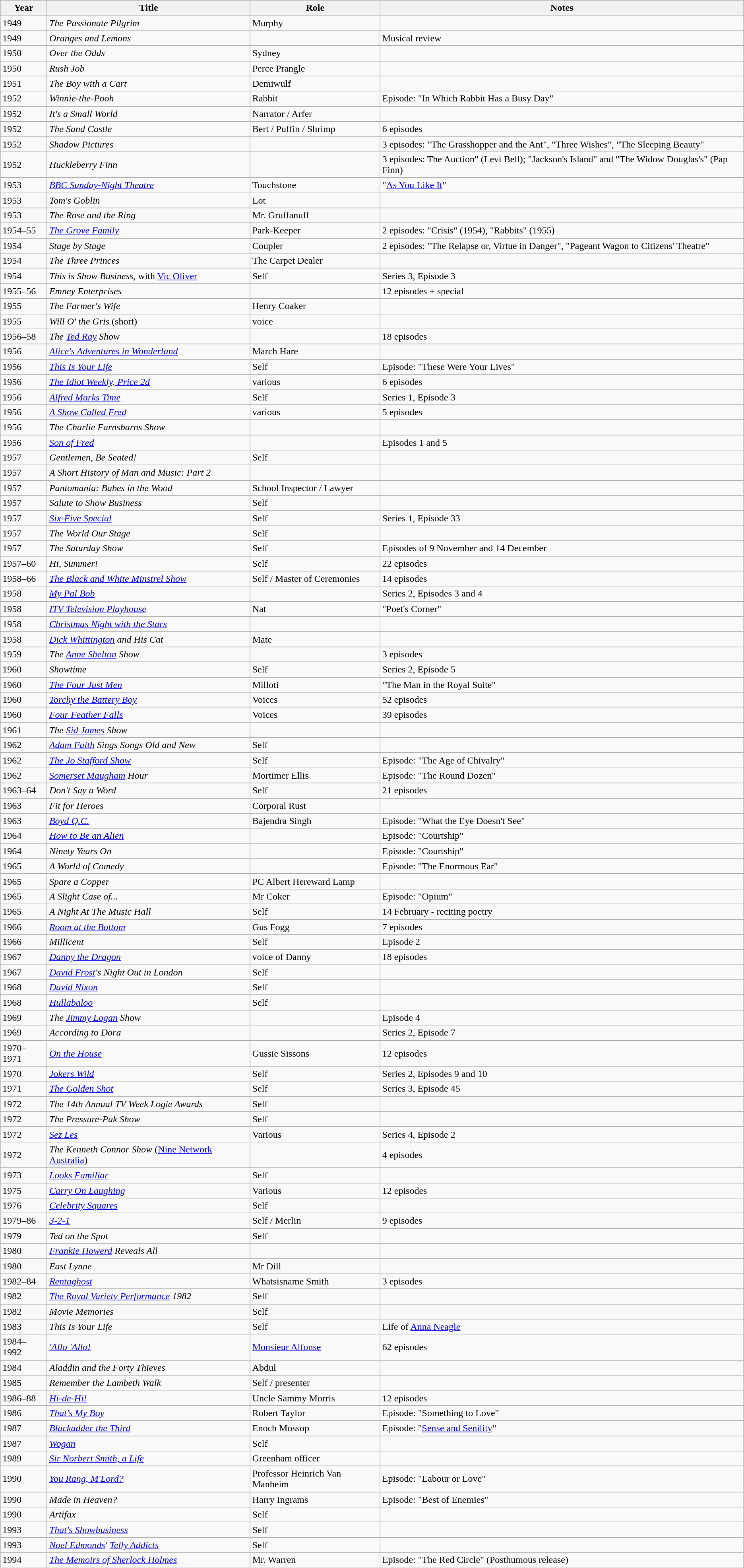<table class="wikitable">
<tr>
<th>Year</th>
<th>Title</th>
<th>Role</th>
<th>Notes</th>
</tr>
<tr>
<td>1949</td>
<td><em>The Passionate Pilgrim</em></td>
<td>Murphy</td>
<td></td>
</tr>
<tr>
<td>1949</td>
<td><em>Oranges and Lemons</em></td>
<td></td>
<td>Musical review</td>
</tr>
<tr>
<td>1950</td>
<td><em>Over the Odds</em></td>
<td>Sydney</td>
<td></td>
</tr>
<tr>
<td>1950</td>
<td><em>Rush Job</em></td>
<td>Perce Prangle</td>
<td></td>
</tr>
<tr>
<td>1951</td>
<td><em>The Boy with a Cart</em></td>
<td>Demiwulf</td>
<td></td>
</tr>
<tr>
<td>1952</td>
<td><em>Winnie-the-Pooh</em></td>
<td>Rabbit</td>
<td>Episode: "In Which Rabbit Has a Busy Day"</td>
</tr>
<tr>
<td>1952</td>
<td><em>It's a Small World</em></td>
<td>Narrator / Arfer</td>
<td></td>
</tr>
<tr>
<td>1952</td>
<td><em>The Sand Castle</em></td>
<td>Bert / Puffin / Shrimp</td>
<td>6 episodes</td>
</tr>
<tr>
<td>1952</td>
<td><em>Shadow Pictures</em></td>
<td></td>
<td>3 episodes: "The Grasshopper and the Ant", "Three Wishes", "The Sleeping Beauty"</td>
</tr>
<tr>
<td>1952</td>
<td><em>Huckleberry Finn</em></td>
<td></td>
<td>3 episodes: The Auction" (Levi Bell); "Jackson's Island" and "The Widow Douglas's" (Pap Finn)</td>
</tr>
<tr>
<td>1953</td>
<td><em><a href='#'>BBC Sunday-Night Theatre</a></em></td>
<td>Touchstone</td>
<td>"<a href='#'>As You Like It</a>"</td>
</tr>
<tr>
<td>1953</td>
<td><em>Tom's Goblin</em></td>
<td>Lot</td>
<td></td>
</tr>
<tr>
<td>1953</td>
<td><em>The Rose and the Ring</em></td>
<td>Mr. Gruffanuff</td>
<td></td>
</tr>
<tr>
<td>1954–55</td>
<td><em><a href='#'>The Grove Family</a></em></td>
<td>Park-Keeper</td>
<td>2 episodes: "Crisis" (1954), "Rabbits" (1955)</td>
</tr>
<tr>
<td>1954</td>
<td><em>Stage by Stage</em></td>
<td>Coupler</td>
<td>2 episodes: "The Relapse or, Virtue in Danger", "Pageant Wagon to Citizens' Theatre"</td>
</tr>
<tr>
<td>1954</td>
<td><em>The Three Princes</em></td>
<td>The Carpet Dealer</td>
<td></td>
</tr>
<tr>
<td>1954</td>
<td><em>This is Show Business</em>, with <a href='#'>Vic Oliver</a></td>
<td>Self</td>
<td>Series 3, Episode 3</td>
</tr>
<tr>
<td>1955–56</td>
<td><em>Emney Enterprises</em></td>
<td></td>
<td>12 episodes + special</td>
</tr>
<tr>
<td>1955</td>
<td><em>The Farmer's Wife</em></td>
<td>Henry Coaker</td>
<td></td>
</tr>
<tr>
<td>1955</td>
<td><em>Will O' the Gris</em> (short)</td>
<td>voice</td>
<td></td>
</tr>
<tr>
<td>1956–58</td>
<td><em>The <a href='#'>Ted Ray</a> Show</em></td>
<td></td>
<td>18 episodes</td>
</tr>
<tr>
<td>1956</td>
<td><em><a href='#'>Alice's Adventures in Wonderland</a></em></td>
<td>March Hare</td>
<td></td>
</tr>
<tr>
<td>1956</td>
<td><em><a href='#'>This Is Your Life</a></em></td>
<td>Self</td>
<td>Episode: "These Were Your Lives"</td>
</tr>
<tr>
<td>1956</td>
<td><em><a href='#'>The Idiot Weekly, Price 2d</a></em></td>
<td>various</td>
<td>6 episodes</td>
</tr>
<tr>
<td>1956</td>
<td><em><a href='#'>Alfred Marks Time</a></em></td>
<td>Self</td>
<td>Series 1, Episode 3</td>
</tr>
<tr>
<td>1956</td>
<td><em><a href='#'>A Show Called Fred</a></em></td>
<td>various</td>
<td>5 episodes</td>
</tr>
<tr>
<td>1956</td>
<td><em>The Charlie Farnsbarns Show</em></td>
<td></td>
<td></td>
</tr>
<tr>
<td>1956</td>
<td><em><a href='#'>Son of Fred</a></em></td>
<td></td>
<td>Episodes 1 and 5</td>
</tr>
<tr>
<td>1957</td>
<td><em>Gentlemen, Be Seated!</em></td>
<td>Self</td>
<td></td>
</tr>
<tr>
<td>1957</td>
<td><em>A Short History of Man and Music: Part 2</em></td>
<td></td>
<td></td>
</tr>
<tr>
<td>1957</td>
<td><em>Pantomania: Babes in the Wood</em></td>
<td>School Inspector / Lawyer</td>
<td></td>
</tr>
<tr>
<td>1957</td>
<td><em>Salute to Show Business</em></td>
<td>Self</td>
<td></td>
</tr>
<tr>
<td>1957</td>
<td><em><a href='#'>Six-Five Special</a></em></td>
<td>Self</td>
<td>Series 1, Episode 33</td>
</tr>
<tr>
<td>1957</td>
<td><em>The World Our Stage</em></td>
<td>Self</td>
<td></td>
</tr>
<tr>
<td>1957</td>
<td><em>The Saturday Show</em></td>
<td>Self</td>
<td>Episodes of 9 November and 14 December</td>
</tr>
<tr>
<td>1957–60</td>
<td><em>Hi, Summer!</em></td>
<td>Self</td>
<td>22 episodes</td>
</tr>
<tr>
<td>1958–66</td>
<td><em><a href='#'>The Black and White Minstrel Show</a></em></td>
<td>Self / Master of Ceremonies</td>
<td>14 episodes</td>
</tr>
<tr>
<td>1958</td>
<td><em><a href='#'>My Pal Bob</a></em></td>
<td></td>
<td>Series 2, Episodes 3 and 4</td>
</tr>
<tr>
<td>1958</td>
<td><em><a href='#'>ITV Television Playhouse</a></em></td>
<td>Nat</td>
<td>"Poet's Corner"</td>
</tr>
<tr>
<td>1958</td>
<td><em><a href='#'>Christmas Night with the Stars</a></em></td>
<td></td>
<td></td>
</tr>
<tr>
<td>1958</td>
<td><em><a href='#'>Dick Whittington</a> and His Cat</em></td>
<td>Mate</td>
<td></td>
</tr>
<tr>
<td>1959</td>
<td><em>The <a href='#'>Anne Shelton</a> Show</em></td>
<td></td>
<td>3 episodes</td>
</tr>
<tr>
<td>1960</td>
<td><em>Showtime</em></td>
<td>Self</td>
<td>Series 2, Episode 5</td>
</tr>
<tr>
<td>1960</td>
<td><em><a href='#'>The Four Just Men</a></em></td>
<td>Milloti</td>
<td>"The Man in the Royal Suite"</td>
</tr>
<tr>
<td>1960</td>
<td><em><a href='#'>Torchy the Battery Boy</a></em></td>
<td>Voices</td>
<td>52 episodes</td>
</tr>
<tr>
<td>1960</td>
<td><em><a href='#'>Four Feather Falls</a></em></td>
<td>Voices</td>
<td>39 episodes</td>
</tr>
<tr>
<td>1961</td>
<td><em>The <a href='#'>Sid James</a> Show</em></td>
<td></td>
<td></td>
</tr>
<tr>
<td>1962</td>
<td><em><a href='#'>Adam Faith</a> Sings Songs Old and New</em></td>
<td>Self</td>
<td></td>
</tr>
<tr>
<td>1962</td>
<td><em><a href='#'>The Jo Stafford Show</a></em></td>
<td>Self</td>
<td>Episode: "The Age of Chivalry"</td>
</tr>
<tr>
<td>1962</td>
<td><em><a href='#'>Somerset Maugham</a> Hour</em></td>
<td>Mortimer Ellis</td>
<td>Episode: "The Round Dozen"</td>
</tr>
<tr>
<td>1963–64</td>
<td><em>Don't Say a Word</em></td>
<td>Self</td>
<td>21 episodes</td>
</tr>
<tr>
<td>1963</td>
<td><em>Fit for Heroes</em></td>
<td>Corporal Rust</td>
<td></td>
</tr>
<tr>
<td>1963</td>
<td><em><a href='#'>Boyd Q.C.</a></em></td>
<td>Bajendra Singh</td>
<td>Episode: "What the Eye Doesn't See"</td>
</tr>
<tr>
<td>1964</td>
<td><em><a href='#'>How to Be an Alien</a></em></td>
<td></td>
<td>Episode: "Courtship"</td>
</tr>
<tr>
<td>1964</td>
<td><em>Ninety Years On</em></td>
<td></td>
<td>Episode: "Courtship"</td>
</tr>
<tr>
<td>1965</td>
<td><em>A World of Comedy</em></td>
<td></td>
<td>Episode: "The Enormous Ear"</td>
</tr>
<tr>
<td>1965</td>
<td><em>Spare a Copper</em></td>
<td>PC Albert Hereward Lamp</td>
<td></td>
</tr>
<tr>
<td>1965</td>
<td><em>A Slight Case of...</em></td>
<td>Mr Coker</td>
<td>Episode: "Opium"</td>
</tr>
<tr>
<td>1965</td>
<td><em>A Night At The Music Hall</em></td>
<td>Self</td>
<td>14 February - reciting poetry</td>
</tr>
<tr>
<td>1966</td>
<td><em><a href='#'>Room at the Bottom</a></em></td>
<td>Gus Fogg</td>
<td>7 episodes</td>
</tr>
<tr>
<td>1966</td>
<td><em>Millicent</em></td>
<td>Self</td>
<td>Episode 2</td>
</tr>
<tr>
<td>1967</td>
<td><em><a href='#'>Danny the Dragon</a></em></td>
<td>voice of Danny</td>
<td>18 episodes</td>
</tr>
<tr>
<td>1967</td>
<td><em><a href='#'>David Frost</a>'s Night Out in London</em></td>
<td>Self</td>
<td></td>
</tr>
<tr>
<td>1968</td>
<td><em><a href='#'>David Nixon</a></em></td>
<td>Self</td>
<td></td>
</tr>
<tr>
<td>1968</td>
<td><em><a href='#'>Hullabaloo</a></em></td>
<td>Self</td>
<td></td>
</tr>
<tr>
<td>1969</td>
<td><em>The <a href='#'>Jimmy Logan</a> Show</em></td>
<td></td>
<td>Episode 4</td>
</tr>
<tr>
<td>1969</td>
<td><em>According to Dora</em></td>
<td></td>
<td>Series 2, Episode 7</td>
</tr>
<tr>
<td>1970–1971</td>
<td><em><a href='#'>On the House</a></em></td>
<td>Gussie Sissons</td>
<td>12 episodes</td>
</tr>
<tr>
<td>1970</td>
<td><em><a href='#'>Jokers Wild</a></em></td>
<td>Self</td>
<td>Series 2, Episodes 9 and 10</td>
</tr>
<tr>
<td>1971</td>
<td><em><a href='#'>The Golden Shot</a></em></td>
<td>Self</td>
<td>Series 3, Episode 45</td>
</tr>
<tr>
<td>1972</td>
<td><em>The 14th Annual TV Week Logie Awards</em></td>
<td>Self</td>
<td></td>
</tr>
<tr>
<td>1972</td>
<td><em>The Pressure-Pak Show</em></td>
<td>Self</td>
<td></td>
</tr>
<tr>
<td>1972</td>
<td><em><a href='#'>Sez Les</a></em></td>
<td>Various</td>
<td>Series 4, Episode 2</td>
</tr>
<tr>
<td>1972</td>
<td><em>The Kenneth Connor Show</em> (<a href='#'>Nine Network Australia</a>)</td>
<td></td>
<td>4 episodes</td>
</tr>
<tr>
<td>1973</td>
<td><em><a href='#'>Looks Familiar </a></em></td>
<td>Self</td>
<td></td>
</tr>
<tr>
<td>1975</td>
<td><em><a href='#'>Carry On Laughing</a></em></td>
<td>Various</td>
<td>12 episodes</td>
</tr>
<tr>
<td>1976</td>
<td><em><a href='#'>Celebrity Squares</a></em></td>
<td>Self</td>
<td></td>
</tr>
<tr>
<td>1979–86</td>
<td><em><a href='#'>3-2-1</a></em></td>
<td>Self / Merlin</td>
<td>9 episodes</td>
</tr>
<tr>
<td>1979</td>
<td><em>Ted on the Spot</em></td>
<td>Self</td>
<td></td>
</tr>
<tr>
<td>1980</td>
<td><em><a href='#'>Frankie Howerd</a> Reveals All</em></td>
<td></td>
<td></td>
</tr>
<tr>
<td>1980</td>
<td><em>East Lynne</em></td>
<td>Mr Dill</td>
<td></td>
</tr>
<tr>
<td>1982–84</td>
<td><em><a href='#'>Rentaghost</a></em></td>
<td>Whatsisname Smith</td>
<td>3 episodes</td>
</tr>
<tr>
<td>1982</td>
<td><em><a href='#'>The Royal Variety Performance</a> 1982</em></td>
<td>Self</td>
<td></td>
</tr>
<tr>
<td>1982</td>
<td><em>Movie Memories</em></td>
<td>Self</td>
<td></td>
</tr>
<tr>
<td>1983</td>
<td><em>This Is Your Life</em></td>
<td>Self</td>
<td>Life of <a href='#'>Anna Neagle</a></td>
</tr>
<tr>
<td>1984–1992</td>
<td><em><a href='#'>'Allo 'Allo!</a></em></td>
<td><a href='#'>Monsieur Alfonse</a></td>
<td>62 episodes</td>
</tr>
<tr>
<td>1984</td>
<td><em>Aladdin and the Forty Thieves</em></td>
<td>Abdul</td>
<td></td>
</tr>
<tr>
<td>1985</td>
<td><em>Remember the Lambeth Walk</em></td>
<td>Self / presenter</td>
<td></td>
</tr>
<tr>
<td>1986–88</td>
<td><em><a href='#'>Hi-de-Hi!</a></em></td>
<td>Uncle Sammy Morris</td>
<td>12 episodes</td>
</tr>
<tr>
<td>1986</td>
<td><em><a href='#'>That's My Boy</a></em></td>
<td>Robert Taylor</td>
<td>Episode: "Something to Love"</td>
</tr>
<tr>
<td>1987</td>
<td><em><a href='#'>Blackadder the Third</a></em></td>
<td>Enoch Mossop</td>
<td>Episode: "<a href='#'>Sense and Senility</a>"</td>
</tr>
<tr>
<td>1987</td>
<td><em><a href='#'>Wogan</a></em></td>
<td>Self</td>
<td></td>
</tr>
<tr>
<td>1989</td>
<td><em><a href='#'>Sir Norbert Smith, a Life</a></em></td>
<td>Greenham officer</td>
<td></td>
</tr>
<tr>
<td>1990</td>
<td><em><a href='#'>You Rang, M'Lord?</a></em></td>
<td>Professor Heinrich Van Manheim</td>
<td>Episode: "Labour or Love"</td>
</tr>
<tr>
<td>1990</td>
<td><em>Made in Heaven?</em></td>
<td>Harry Ingrams</td>
<td>Episode: "Best of Enemies"</td>
</tr>
<tr>
<td>1990</td>
<td><em>Artifax</em></td>
<td>Self</td>
<td></td>
</tr>
<tr>
<td>1993</td>
<td><em><a href='#'>That's Showbusiness</a></em></td>
<td>Self</td>
<td></td>
</tr>
<tr>
<td>1993</td>
<td><em><a href='#'>Noel Edmonds</a>' <a href='#'>Telly Addicts</a></em></td>
<td>Self</td>
<td></td>
</tr>
<tr>
<td>1994</td>
<td><em><a href='#'>The Memoirs of Sherlock Holmes</a></em></td>
<td>Mr. Warren</td>
<td>Episode: "The Red Circle" (Posthumous release)</td>
</tr>
<tr>
</tr>
</table>
